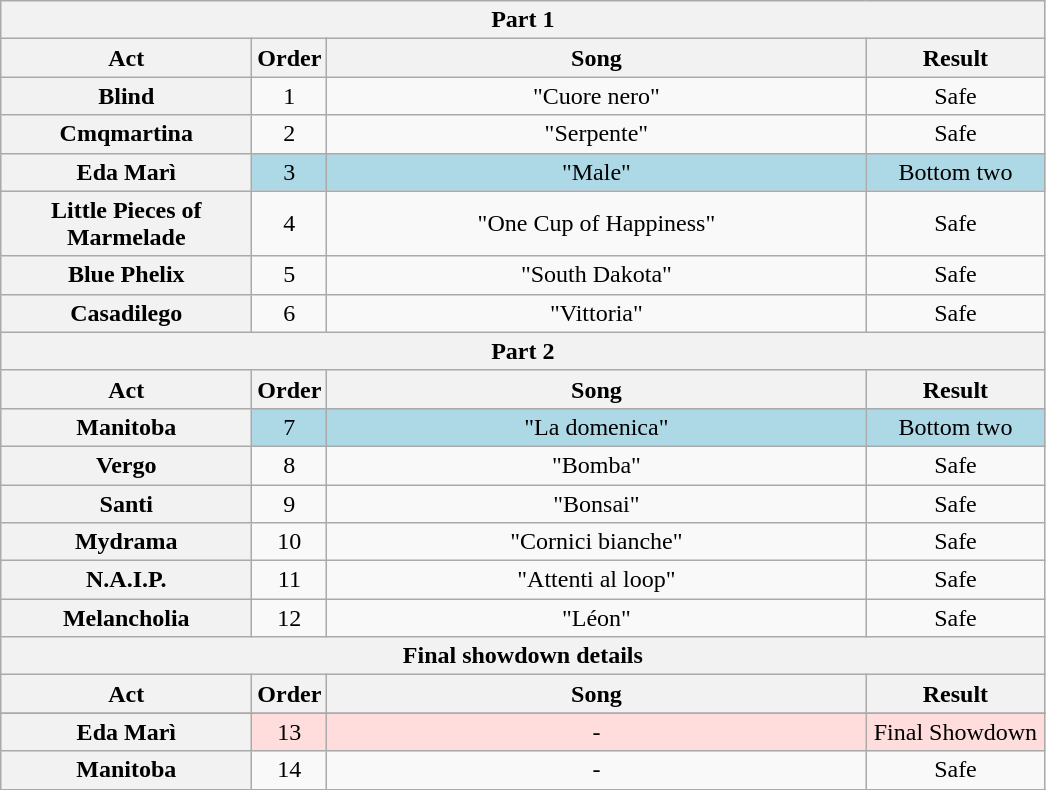<table class="wikitable plainrowheaders" style="text-align:center;">
<tr>
<th colspan="4">Part 1</th>
</tr>
<tr>
<th scope="col" style="width:10em;">Act</th>
<th scope="col">Order</th>
<th scope="col" style="width:22em;">Song</th>
<th scope="col" style="width:7em;">Result</th>
</tr>
<tr>
<th scope="row">Blind</th>
<td>1</td>
<td>"Cuore nero"</td>
<td>Safe</td>
</tr>
<tr>
<th scope="row">Cmqmartina</th>
<td>2</td>
<td>"Serpente"</td>
<td>Safe</td>
</tr>
<tr bgcolor=lightblue>
<th scope="row">Eda Marì</th>
<td>3</td>
<td>"Male"</td>
<td>Bottom two</td>
</tr>
<tr>
<th scope="row">Little Pieces of Marmelade</th>
<td>4</td>
<td>"One Cup of Happiness"</td>
<td>Safe</td>
</tr>
<tr>
<th scope="row">Blue Phelix</th>
<td>5</td>
<td>"South Dakota"</td>
<td>Safe</td>
</tr>
<tr>
<th scope="row">Casadilego</th>
<td>6</td>
<td>"Vittoria"</td>
<td>Safe</td>
</tr>
<tr>
<th colspan="4">Part 2</th>
</tr>
<tr>
<th scope="col" style="width:10em;">Act</th>
<th scope="col">Order</th>
<th scope="col" style="width:20em;">Song</th>
<th scope="col" style="width:7em;">Result</th>
</tr>
<tr bgcolor=lightblue>
<th scope="row">Manitoba</th>
<td>7</td>
<td>"La domenica"</td>
<td>Bottom two</td>
</tr>
<tr>
<th scope="row">Vergo</th>
<td>8</td>
<td>"Bomba"</td>
<td>Safe</td>
</tr>
<tr>
<th scope="row">Santi</th>
<td>9</td>
<td>"Bonsai"</td>
<td>Safe</td>
</tr>
<tr>
<th scope="row">Mydrama</th>
<td>10</td>
<td>"Cornici bianche"</td>
<td>Safe</td>
</tr>
<tr>
<th scope="row">N.A.I.P.</th>
<td>11</td>
<td>"Attenti al loop"</td>
<td>Safe</td>
</tr>
<tr>
<th scope="row">Melancholia</th>
<td>12</td>
<td>"Léon"</td>
<td>Safe</td>
</tr>
<tr>
<th colspan="4">Final showdown details</th>
</tr>
<tr>
<th scope="col" style="width:10em;">Act</th>
<th scope="col">Order</th>
<th scope="col" style="width:20em;">Song</th>
<th scope="col" style="width:7em;">Result</th>
</tr>
<tr>
</tr>
<tr style="background:#ffdddd">
<th scope="row">Eda Marì</th>
<td>13</td>
<td>-</td>
<td>Final Showdown</td>
</tr>
<tr>
<th scope="row">Manitoba</th>
<td>14</td>
<td>-</td>
<td>Safe</td>
</tr>
<tr>
</tr>
</table>
